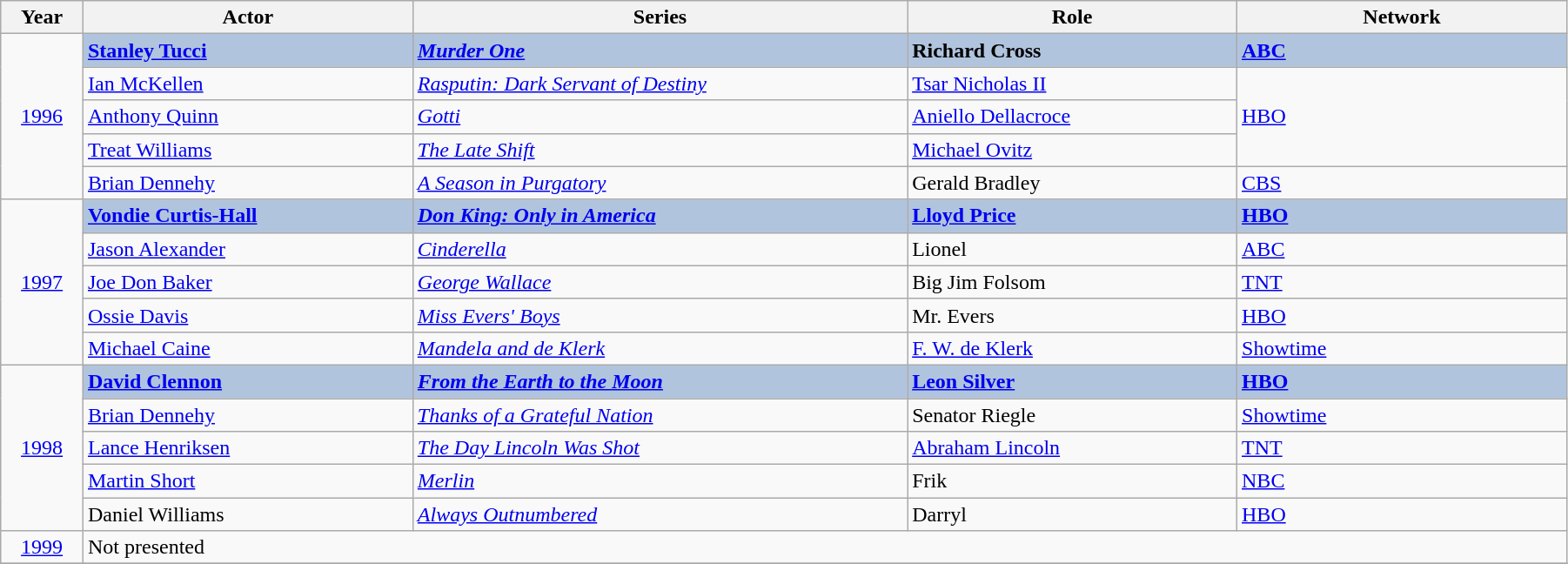<table class="wikitable" width="95%" cellpadding="5">
<tr>
<th width="5%">Year</th>
<th width="20%">Actor</th>
<th width="30%">Series</th>
<th width="20%">Role</th>
<th width="20%">Network</th>
</tr>
<tr>
<td rowspan="5" style="text-align:center;"><a href='#'>1996</a></td>
<td style="background:#B0C4DE;"><strong><a href='#'>Stanley Tucci</a></strong></td>
<td style="background:#B0C4DE;"><strong><em><a href='#'>Murder One</a></em></strong></td>
<td style="background:#B0C4DE;"><strong>Richard Cross</strong></td>
<td style="background:#B0C4DE;"><strong><a href='#'>ABC</a></strong></td>
</tr>
<tr>
<td><a href='#'>Ian McKellen</a></td>
<td><em><a href='#'>Rasputin: Dark Servant of Destiny</a></em></td>
<td><a href='#'>Tsar Nicholas II</a></td>
<td rowspan="3"><a href='#'>HBO</a></td>
</tr>
<tr>
<td><a href='#'>Anthony Quinn</a></td>
<td><em><a href='#'>Gotti</a></em></td>
<td><a href='#'>Aniello Dellacroce</a></td>
</tr>
<tr>
<td><a href='#'>Treat Williams</a></td>
<td><em><a href='#'>The Late Shift</a></em></td>
<td><a href='#'>Michael Ovitz</a></td>
</tr>
<tr>
<td><a href='#'>Brian Dennehy</a></td>
<td><em><a href='#'>A Season in Purgatory</a></em></td>
<td>Gerald Bradley</td>
<td><a href='#'>CBS</a></td>
</tr>
<tr>
<td rowspan="5" style="text-align:center;"><a href='#'>1997</a></td>
<td style="background:#B0C4DE;"><strong><a href='#'>Vondie Curtis-Hall</a></strong></td>
<td style="background:#B0C4DE;"><strong><em><a href='#'>Don King: Only in America</a></em></strong></td>
<td style="background:#B0C4DE;"><strong><a href='#'>Lloyd Price</a></strong></td>
<td style="background:#B0C4DE;"><strong><a href='#'>HBO</a></strong></td>
</tr>
<tr>
<td><a href='#'>Jason Alexander</a></td>
<td><em><a href='#'>Cinderella</a></em></td>
<td>Lionel</td>
<td><a href='#'>ABC</a></td>
</tr>
<tr>
<td><a href='#'>Joe Don Baker</a></td>
<td><em><a href='#'>George Wallace</a></em></td>
<td>Big Jim Folsom</td>
<td><a href='#'>TNT</a></td>
</tr>
<tr>
<td><a href='#'>Ossie Davis</a></td>
<td><em><a href='#'>Miss Evers' Boys</a></em></td>
<td>Mr. Evers</td>
<td><a href='#'>HBO</a></td>
</tr>
<tr>
<td><a href='#'>Michael Caine</a></td>
<td><em><a href='#'>Mandela and de Klerk</a></em></td>
<td><a href='#'>F. W. de Klerk</a></td>
<td><a href='#'>Showtime</a></td>
</tr>
<tr>
<td rowspan="5" style="text-align:center;"><a href='#'>1998</a></td>
<td style="background:#B0C4DE;"><strong><a href='#'>David Clennon</a></strong></td>
<td style="background:#B0C4DE;"><strong><em><a href='#'>From the Earth to the Moon</a></em></strong></td>
<td style="background:#B0C4DE;"><strong><a href='#'>Leon Silver</a></strong></td>
<td style="background:#B0C4DE;"><strong><a href='#'>HBO</a></strong></td>
</tr>
<tr>
<td><a href='#'>Brian Dennehy</a></td>
<td><em><a href='#'>Thanks of a Grateful Nation</a></em></td>
<td>Senator Riegle</td>
<td><a href='#'>Showtime</a></td>
</tr>
<tr>
<td><a href='#'>Lance Henriksen</a></td>
<td><em><a href='#'>The Day Lincoln Was Shot</a></em></td>
<td><a href='#'>Abraham Lincoln</a></td>
<td><a href='#'>TNT</a></td>
</tr>
<tr>
<td><a href='#'>Martin Short</a></td>
<td><em><a href='#'>Merlin</a></em></td>
<td>Frik</td>
<td><a href='#'>NBC</a></td>
</tr>
<tr>
<td>Daniel Williams</td>
<td><em><a href='#'>Always Outnumbered</a></em></td>
<td>Darryl</td>
<td><a href='#'>HBO</a></td>
</tr>
<tr>
<td rowspan="1" style="text-align:center;"><a href='#'>1999</a></td>
<td colspan="4">Not presented</td>
</tr>
<tr>
</tr>
</table>
